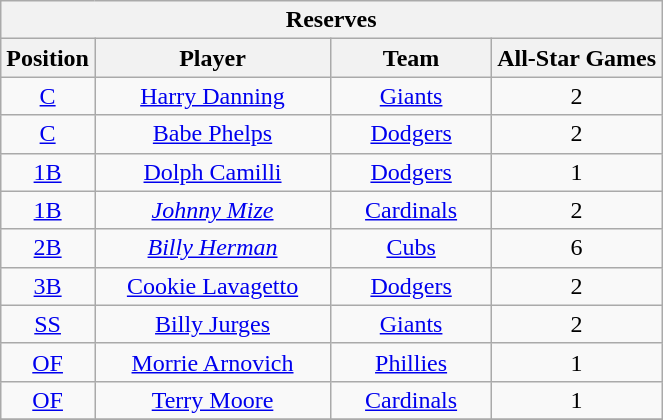<table class="wikitable" style="font-size: 100%; text-align:right;">
<tr>
<th colspan="4">Reserves</th>
</tr>
<tr>
<th>Position</th>
<th width="150">Player</th>
<th width="100">Team</th>
<th>All-Star Games</th>
</tr>
<tr>
<td align="center"><a href='#'>C</a></td>
<td align="center"><a href='#'>Harry Danning</a></td>
<td align="center"><a href='#'>Giants</a></td>
<td align="center">2</td>
</tr>
<tr>
<td align="center"><a href='#'>C</a></td>
<td align="center"><a href='#'>Babe Phelps</a></td>
<td align="center"><a href='#'>Dodgers</a></td>
<td align="center">2</td>
</tr>
<tr>
<td align="center"><a href='#'>1B</a></td>
<td align="center"><a href='#'>Dolph Camilli</a></td>
<td align="center"><a href='#'>Dodgers</a></td>
<td align="center">1</td>
</tr>
<tr>
<td align="center"><a href='#'>1B</a></td>
<td align="center"><em><a href='#'>Johnny Mize</a></em></td>
<td align="center"><a href='#'>Cardinals</a></td>
<td align="center">2</td>
</tr>
<tr>
<td align="center"><a href='#'>2B</a></td>
<td align="center"><em><a href='#'>Billy Herman</a></em></td>
<td align="center"><a href='#'>Cubs</a></td>
<td align="center">6</td>
</tr>
<tr>
<td align="center"><a href='#'>3B</a></td>
<td align="center"><a href='#'>Cookie Lavagetto</a></td>
<td align="center"><a href='#'>Dodgers</a></td>
<td align="center">2</td>
</tr>
<tr>
<td align="center"><a href='#'>SS</a></td>
<td align="center"><a href='#'>Billy Jurges</a></td>
<td align="center"><a href='#'>Giants</a></td>
<td align="center">2</td>
</tr>
<tr>
<td align="center"><a href='#'>OF</a></td>
<td align="center"><a href='#'>Morrie Arnovich</a></td>
<td align="center"><a href='#'>Phillies</a></td>
<td align="center">1</td>
</tr>
<tr>
<td align="center"><a href='#'>OF</a></td>
<td align="center"><a href='#'>Terry Moore</a></td>
<td align="center"><a href='#'>Cardinals</a></td>
<td align="center">1</td>
</tr>
<tr>
</tr>
</table>
